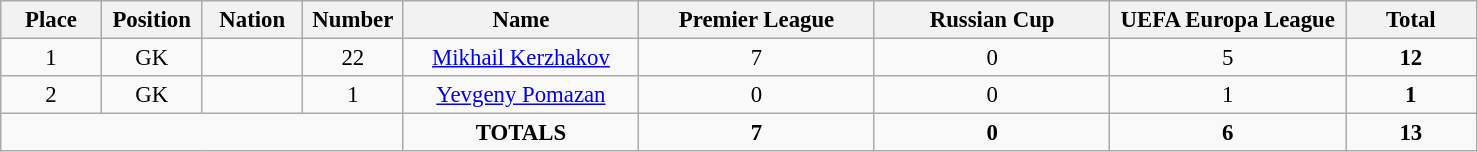<table class="wikitable" style="font-size: 95%; text-align: center;">
<tr>
<th width=60>Place</th>
<th width=60>Position</th>
<th width=60>Nation</th>
<th width=60>Number</th>
<th width=150>Name</th>
<th width=150>Premier League</th>
<th width=150>Russian Cup</th>
<th width=150>UEFA Europa League</th>
<th width=80>Total</th>
</tr>
<tr>
<td>1</td>
<td>GK</td>
<td></td>
<td>22</td>
<td><a href='#'>Mikhail Kerzhakov</a></td>
<td>7</td>
<td>0</td>
<td>5</td>
<td><strong>12</strong></td>
</tr>
<tr>
<td>2</td>
<td>GK</td>
<td></td>
<td>1</td>
<td><a href='#'>Yevgeny Pomazan</a></td>
<td>0</td>
<td>0</td>
<td>1</td>
<td><strong>1</strong></td>
</tr>
<tr>
<td colspan=4></td>
<td><strong>TOTALS</strong></td>
<td><strong>7</strong></td>
<td><strong>0</strong></td>
<td><strong>6</strong></td>
<td><strong>13</strong></td>
</tr>
</table>
